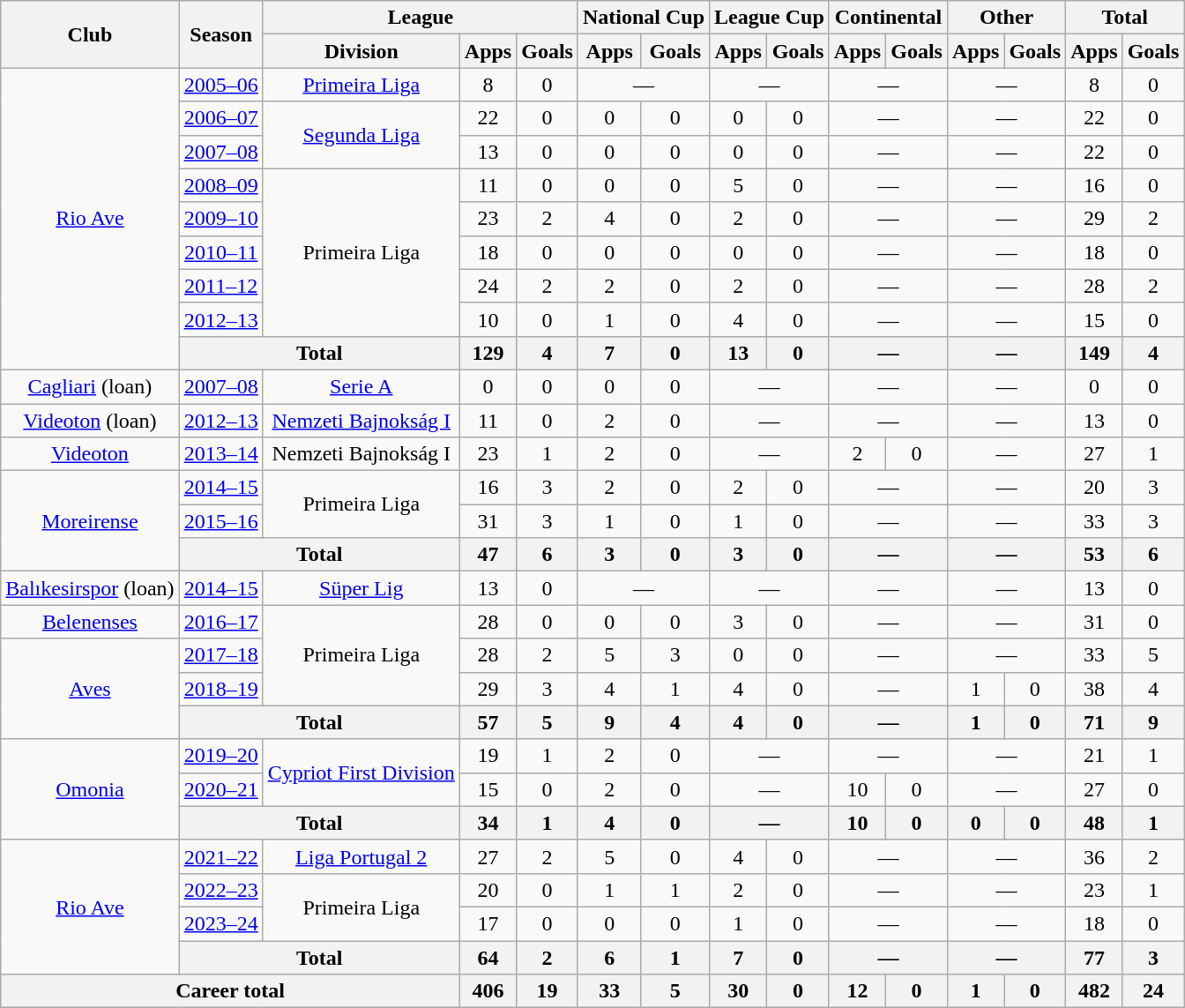<table class="wikitable" style="text-align:center">
<tr>
<th rowspan="2">Club</th>
<th rowspan="2">Season</th>
<th colspan="3">League</th>
<th colspan="2">National Cup</th>
<th colspan="2">League Cup</th>
<th colspan="2">Continental</th>
<th colspan="2">Other</th>
<th colspan="2">Total</th>
</tr>
<tr>
<th>Division</th>
<th>Apps</th>
<th>Goals</th>
<th>Apps</th>
<th>Goals</th>
<th>Apps</th>
<th>Goals</th>
<th>Apps</th>
<th>Goals</th>
<th>Apps</th>
<th>Goals</th>
<th>Apps</th>
<th>Goals</th>
</tr>
<tr>
<td rowspan="9"><a href='#'>Rio Ave</a></td>
<td><a href='#'>2005–06</a></td>
<td><a href='#'>Primeira Liga</a></td>
<td>8</td>
<td>0</td>
<td colspan="2">—</td>
<td colspan="2">—</td>
<td colspan="2">—</td>
<td colspan="2">—</td>
<td>8</td>
<td>0</td>
</tr>
<tr>
<td><a href='#'>2006–07</a></td>
<td rowspan="2"><a href='#'>Segunda Liga</a></td>
<td>22</td>
<td>0</td>
<td>0</td>
<td>0</td>
<td>0</td>
<td>0</td>
<td colspan="2">—</td>
<td colspan="2">—</td>
<td>22</td>
<td>0</td>
</tr>
<tr>
<td><a href='#'>2007–08</a></td>
<td>13</td>
<td>0</td>
<td>0</td>
<td>0</td>
<td>0</td>
<td>0</td>
<td colspan="2">—</td>
<td colspan="2">—</td>
<td>22</td>
<td>0</td>
</tr>
<tr>
<td><a href='#'>2008–09</a></td>
<td rowspan="5">Primeira Liga</td>
<td>11</td>
<td>0</td>
<td>0</td>
<td>0</td>
<td>5</td>
<td>0</td>
<td colspan="2">—</td>
<td colspan="2">—</td>
<td>16</td>
<td>0</td>
</tr>
<tr>
<td><a href='#'>2009–10</a></td>
<td>23</td>
<td>2</td>
<td>4</td>
<td>0</td>
<td>2</td>
<td>0</td>
<td colspan="2">—</td>
<td colspan="2">—</td>
<td>29</td>
<td>2</td>
</tr>
<tr>
<td><a href='#'>2010–11</a></td>
<td>18</td>
<td>0</td>
<td>0</td>
<td>0</td>
<td>0</td>
<td>0</td>
<td colspan="2">—</td>
<td colspan="2">—</td>
<td>18</td>
<td>0</td>
</tr>
<tr>
<td><a href='#'>2011–12</a></td>
<td>24</td>
<td>2</td>
<td>2</td>
<td>0</td>
<td>2</td>
<td>0</td>
<td colspan="2">—</td>
<td colspan="2">—</td>
<td>28</td>
<td>2</td>
</tr>
<tr>
<td><a href='#'>2012–13</a></td>
<td>10</td>
<td>0</td>
<td>1</td>
<td>0</td>
<td>4</td>
<td>0</td>
<td colspan="2">—</td>
<td colspan="2">—</td>
<td>15</td>
<td>0</td>
</tr>
<tr>
<th colspan="2">Total</th>
<th>129</th>
<th>4</th>
<th>7</th>
<th>0</th>
<th>13</th>
<th>0</th>
<th colspan="2">—</th>
<th colspan="2">—</th>
<th>149</th>
<th>4</th>
</tr>
<tr>
<td><a href='#'>Cagliari</a> (loan)</td>
<td><a href='#'>2007–08</a></td>
<td><a href='#'>Serie A</a></td>
<td>0</td>
<td>0</td>
<td>0</td>
<td>0</td>
<td colspan="2">—</td>
<td colspan="2">—</td>
<td colspan="2">—</td>
<td>0</td>
<td>0</td>
</tr>
<tr>
<td><a href='#'>Videoton</a> (loan)</td>
<td><a href='#'>2012–13</a></td>
<td><a href='#'>Nemzeti Bajnokság I</a></td>
<td>11</td>
<td>0</td>
<td>2</td>
<td>0</td>
<td colspan="2">—</td>
<td colspan="2">—</td>
<td colspan="2">—</td>
<td>13</td>
<td>0</td>
</tr>
<tr>
<td><a href='#'>Videoton</a></td>
<td><a href='#'>2013–14</a></td>
<td>Nemzeti Bajnokság I</td>
<td>23</td>
<td>1</td>
<td>2</td>
<td>0</td>
<td colspan="2">—</td>
<td>2</td>
<td>0</td>
<td colspan="2">—</td>
<td>27</td>
<td>1</td>
</tr>
<tr>
<td rowspan="3"><a href='#'>Moreirense</a></td>
<td><a href='#'>2014–15</a></td>
<td rowspan="2">Primeira Liga</td>
<td>16</td>
<td>3</td>
<td>2</td>
<td>0</td>
<td>2</td>
<td>0</td>
<td colspan="2">—</td>
<td colspan="2">—</td>
<td>20</td>
<td>3</td>
</tr>
<tr>
<td><a href='#'>2015–16</a></td>
<td>31</td>
<td>3</td>
<td>1</td>
<td>0</td>
<td>1</td>
<td>0</td>
<td colspan="2">—</td>
<td colspan="2">—</td>
<td>33</td>
<td>3</td>
</tr>
<tr>
<th colspan="2">Total</th>
<th>47</th>
<th>6</th>
<th>3</th>
<th>0</th>
<th>3</th>
<th>0</th>
<th colspan="2">—</th>
<th colspan="2">—</th>
<th>53</th>
<th>6</th>
</tr>
<tr>
<td><a href='#'>Balıkesirspor</a> (loan)</td>
<td><a href='#'>2014–15</a></td>
<td><a href='#'>Süper Lig</a></td>
<td>13</td>
<td>0</td>
<td colspan="2">—</td>
<td colspan="2">—</td>
<td colspan="2">—</td>
<td colspan="2">—</td>
<td>13</td>
<td>0</td>
</tr>
<tr>
<td><a href='#'>Belenenses</a></td>
<td><a href='#'>2016–17</a></td>
<td rowspan="3">Primeira Liga</td>
<td>28</td>
<td>0</td>
<td>0</td>
<td>0</td>
<td>3</td>
<td>0</td>
<td colspan="2">—</td>
<td colspan="2">—</td>
<td>31</td>
<td>0</td>
</tr>
<tr>
<td rowspan="3"><a href='#'>Aves</a></td>
<td><a href='#'>2017–18</a></td>
<td>28</td>
<td>2</td>
<td>5</td>
<td>3</td>
<td>0</td>
<td>0</td>
<td colspan="2">—</td>
<td colspan="2">—</td>
<td>33</td>
<td>5</td>
</tr>
<tr>
<td><a href='#'>2018–19</a></td>
<td>29</td>
<td>3</td>
<td>4</td>
<td>1</td>
<td>4</td>
<td>0</td>
<td colspan="2">—</td>
<td>1</td>
<td>0</td>
<td>38</td>
<td>4</td>
</tr>
<tr>
<th colspan="2">Total</th>
<th>57</th>
<th>5</th>
<th>9</th>
<th>4</th>
<th>4</th>
<th>0</th>
<th colspan="2">—</th>
<th>1</th>
<th>0</th>
<th>71</th>
<th>9</th>
</tr>
<tr>
<td rowspan=3><a href='#'>Omonia</a></td>
<td><a href='#'>2019–20</a></td>
<td rowspan=2><a href='#'>Cypriot First Division</a></td>
<td>19</td>
<td>1</td>
<td>2</td>
<td>0</td>
<td colspan="2">—</td>
<td colspan="2">—</td>
<td colspan="2">—</td>
<td>21</td>
<td>1</td>
</tr>
<tr>
<td><a href='#'>2020–21</a></td>
<td>15</td>
<td>0</td>
<td>2</td>
<td>0</td>
<td colspan="2">—</td>
<td>10</td>
<td>0</td>
<td colspan="2">—</td>
<td>27</td>
<td>0</td>
</tr>
<tr>
<th colspan="2">Total</th>
<th>34</th>
<th>1</th>
<th>4</th>
<th>0</th>
<th colspan="2">—</th>
<th>10</th>
<th>0</th>
<th>0</th>
<th>0</th>
<th>48</th>
<th>1</th>
</tr>
<tr>
<td rowspan=4><a href='#'>Rio Ave</a></td>
<td><a href='#'>2021–22</a></td>
<td><a href='#'>Liga Portugal 2</a></td>
<td>27</td>
<td>2</td>
<td>5</td>
<td>0</td>
<td>4</td>
<td>0</td>
<td colspan="2">—</td>
<td colspan="2">—</td>
<td>36</td>
<td>2</td>
</tr>
<tr>
<td><a href='#'>2022–23</a></td>
<td rowspan=2>Primeira Liga</td>
<td>20</td>
<td>0</td>
<td>1</td>
<td>1</td>
<td>2</td>
<td>0</td>
<td colspan="2">—</td>
<td colspan="2">—</td>
<td>23</td>
<td>1</td>
</tr>
<tr>
<td><a href='#'>2023–24</a></td>
<td>17</td>
<td>0</td>
<td>0</td>
<td>0</td>
<td>1</td>
<td>0</td>
<td colspan="2">—</td>
<td colspan="2">—</td>
<td>18</td>
<td>0</td>
</tr>
<tr>
<th colspan="2">Total</th>
<th>64</th>
<th>2</th>
<th>6</th>
<th>1</th>
<th>7</th>
<th>0</th>
<th colspan="2">—</th>
<th colspan="2">—</th>
<th>77</th>
<th>3</th>
</tr>
<tr>
<th colspan="3">Career total</th>
<th>406</th>
<th>19</th>
<th>33</th>
<th>5</th>
<th>30</th>
<th>0</th>
<th>12</th>
<th>0</th>
<th>1</th>
<th>0</th>
<th>482</th>
<th>24</th>
</tr>
</table>
